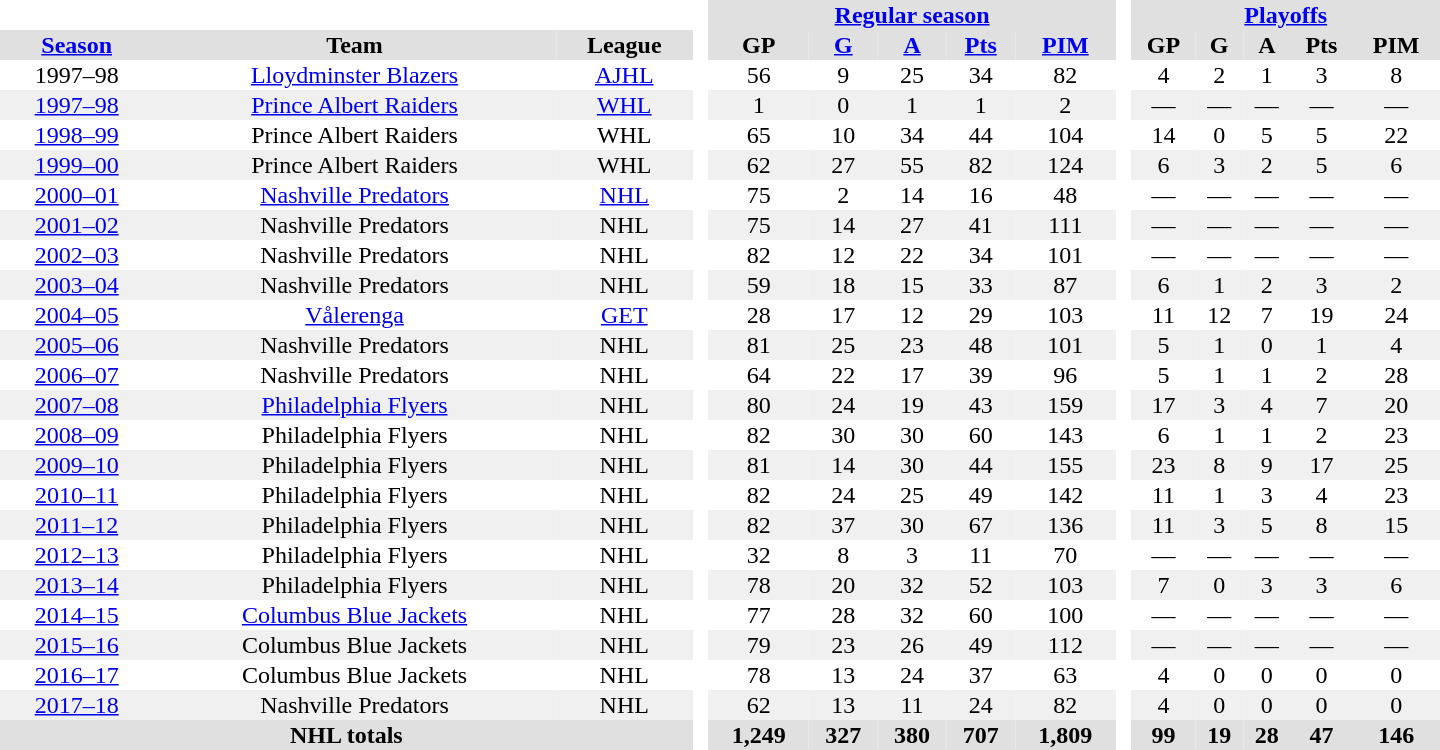<table border="0" cellpadding="1" cellspacing="0" style="text-align:center; width:60em">
<tr bgcolor="#e0e0e0">
<th colspan="3" bgcolor="#ffffff"> </th>
<th rowspan="99" bgcolor="#ffffff"> </th>
<th colspan="5"><a href='#'>Regular season</a></th>
<th rowspan="99" bgcolor="#ffffff"> </th>
<th colspan="5"><a href='#'>Playoffs</a></th>
</tr>
<tr bgcolor="#e0e0e0">
<th><a href='#'>Season</a></th>
<th>Team</th>
<th>League</th>
<th>GP</th>
<th><a href='#'>G</a></th>
<th><a href='#'>A</a></th>
<th><a href='#'>Pts</a></th>
<th><a href='#'>PIM</a></th>
<th>GP</th>
<th>G</th>
<th>A</th>
<th>Pts</th>
<th>PIM</th>
</tr>
<tr>
<td>1997–98</td>
<td><a href='#'>Lloydminster Blazers</a></td>
<td><a href='#'>AJHL</a></td>
<td>56</td>
<td>9</td>
<td>25</td>
<td>34</td>
<td>82</td>
<td>4</td>
<td>2</td>
<td>1</td>
<td>3</td>
<td>8</td>
</tr>
<tr bgcolor="#f0f0f0">
<td><a href='#'>1997–98</a></td>
<td><a href='#'>Prince Albert Raiders</a></td>
<td><a href='#'>WHL</a></td>
<td>1</td>
<td>0</td>
<td>1</td>
<td>1</td>
<td>2</td>
<td>—</td>
<td>—</td>
<td>—</td>
<td>—</td>
<td>—</td>
</tr>
<tr>
<td><a href='#'>1998–99</a></td>
<td>Prince Albert Raiders</td>
<td>WHL</td>
<td>65</td>
<td>10</td>
<td>34</td>
<td>44</td>
<td>104</td>
<td>14</td>
<td>0</td>
<td>5</td>
<td>5</td>
<td>22</td>
</tr>
<tr bgcolor="#f0f0f0">
<td><a href='#'>1999–00</a></td>
<td>Prince Albert Raiders</td>
<td>WHL</td>
<td>62</td>
<td>27</td>
<td>55</td>
<td>82</td>
<td>124</td>
<td>6</td>
<td>3</td>
<td>2</td>
<td>5</td>
<td>6</td>
</tr>
<tr>
<td><a href='#'>2000–01</a></td>
<td><a href='#'>Nashville Predators</a></td>
<td><a href='#'>NHL</a></td>
<td>75</td>
<td>2</td>
<td>14</td>
<td>16</td>
<td>48</td>
<td>—</td>
<td>—</td>
<td>—</td>
<td>—</td>
<td>—</td>
</tr>
<tr bgcolor="#f0f0f0">
<td><a href='#'>2001–02</a></td>
<td>Nashville Predators</td>
<td>NHL</td>
<td>75</td>
<td>14</td>
<td>27</td>
<td>41</td>
<td>111</td>
<td>—</td>
<td>—</td>
<td>—</td>
<td>—</td>
<td>—</td>
</tr>
<tr>
<td><a href='#'>2002–03</a></td>
<td>Nashville Predators</td>
<td>NHL</td>
<td>82</td>
<td>12</td>
<td>22</td>
<td>34</td>
<td>101</td>
<td>—</td>
<td>—</td>
<td>—</td>
<td>—</td>
<td>—</td>
</tr>
<tr bgcolor="#f0f0f0">
<td><a href='#'>2003–04</a></td>
<td>Nashville Predators</td>
<td>NHL</td>
<td>59</td>
<td>18</td>
<td>15</td>
<td>33</td>
<td>87</td>
<td>6</td>
<td>1</td>
<td>2</td>
<td>3</td>
<td>2</td>
</tr>
<tr>
<td><a href='#'>2004–05</a></td>
<td><a href='#'>Vålerenga</a></td>
<td><a href='#'>GET</a></td>
<td>28</td>
<td>17</td>
<td>12</td>
<td>29</td>
<td>103</td>
<td>11</td>
<td>12</td>
<td>7</td>
<td>19</td>
<td>24</td>
</tr>
<tr bgcolor="#f0f0f0">
<td><a href='#'>2005–06</a></td>
<td>Nashville Predators</td>
<td>NHL</td>
<td>81</td>
<td>25</td>
<td>23</td>
<td>48</td>
<td>101</td>
<td>5</td>
<td>1</td>
<td>0</td>
<td>1</td>
<td>4</td>
</tr>
<tr>
<td><a href='#'>2006–07</a></td>
<td>Nashville Predators</td>
<td>NHL</td>
<td>64</td>
<td>22</td>
<td>17</td>
<td>39</td>
<td>96</td>
<td>5</td>
<td>1</td>
<td>1</td>
<td>2</td>
<td>28</td>
</tr>
<tr bgcolor="#f0f0f0">
<td><a href='#'>2007–08</a></td>
<td><a href='#'>Philadelphia Flyers</a></td>
<td>NHL</td>
<td>80</td>
<td>24</td>
<td>19</td>
<td>43</td>
<td>159</td>
<td>17</td>
<td>3</td>
<td>4</td>
<td>7</td>
<td>20</td>
</tr>
<tr>
<td><a href='#'>2008–09</a></td>
<td>Philadelphia Flyers</td>
<td>NHL</td>
<td>82</td>
<td>30</td>
<td>30</td>
<td>60</td>
<td>143</td>
<td>6</td>
<td>1</td>
<td>1</td>
<td>2</td>
<td>23</td>
</tr>
<tr bgcolor="#f0f0f0">
<td><a href='#'>2009–10</a></td>
<td>Philadelphia Flyers</td>
<td>NHL</td>
<td>81</td>
<td>14</td>
<td>30</td>
<td>44</td>
<td>155</td>
<td>23</td>
<td>8</td>
<td>9</td>
<td>17</td>
<td>25</td>
</tr>
<tr>
<td><a href='#'>2010–11</a></td>
<td>Philadelphia Flyers</td>
<td>NHL</td>
<td>82</td>
<td>24</td>
<td>25</td>
<td>49</td>
<td>142</td>
<td>11</td>
<td>1</td>
<td>3</td>
<td>4</td>
<td>23</td>
</tr>
<tr bgcolor="#f0f0f0">
<td><a href='#'>2011–12</a></td>
<td>Philadelphia Flyers</td>
<td>NHL</td>
<td>82</td>
<td>37</td>
<td>30</td>
<td>67</td>
<td>136</td>
<td>11</td>
<td>3</td>
<td>5</td>
<td>8</td>
<td>15</td>
</tr>
<tr>
<td><a href='#'>2012–13</a></td>
<td>Philadelphia Flyers</td>
<td>NHL</td>
<td>32</td>
<td>8</td>
<td>3</td>
<td>11</td>
<td>70</td>
<td>—</td>
<td>—</td>
<td>—</td>
<td>—</td>
<td>—</td>
</tr>
<tr bgcolor="#f0f0f0">
<td><a href='#'>2013–14</a></td>
<td>Philadelphia Flyers</td>
<td>NHL</td>
<td>78</td>
<td>20</td>
<td>32</td>
<td>52</td>
<td>103</td>
<td>7</td>
<td>0</td>
<td>3</td>
<td>3</td>
<td>6</td>
</tr>
<tr>
<td><a href='#'>2014–15</a></td>
<td><a href='#'>Columbus Blue Jackets</a></td>
<td>NHL</td>
<td>77</td>
<td>28</td>
<td>32</td>
<td>60</td>
<td>100</td>
<td>—</td>
<td>—</td>
<td>—</td>
<td>—</td>
<td>—</td>
</tr>
<tr bgcolor="#f0f0f0">
<td><a href='#'>2015–16</a></td>
<td>Columbus Blue Jackets</td>
<td>NHL</td>
<td>79</td>
<td>23</td>
<td>26</td>
<td>49</td>
<td>112</td>
<td>—</td>
<td>—</td>
<td>—</td>
<td>—</td>
<td>—</td>
</tr>
<tr>
<td><a href='#'>2016–17</a></td>
<td>Columbus Blue Jackets</td>
<td>NHL</td>
<td>78</td>
<td>13</td>
<td>24</td>
<td>37</td>
<td>63</td>
<td>4</td>
<td>0</td>
<td>0</td>
<td>0</td>
<td>0</td>
</tr>
<tr bgcolor="#f0f0f0">
<td><a href='#'>2017–18</a></td>
<td>Nashville Predators</td>
<td>NHL</td>
<td>62</td>
<td>13</td>
<td>11</td>
<td>24</td>
<td>82</td>
<td>4</td>
<td>0</td>
<td>0</td>
<td>0</td>
<td>0<br></td>
</tr>
<tr bgcolor="#e0e0e0">
<th colspan="3">NHL totals</th>
<th>1,249</th>
<th>327</th>
<th>380</th>
<th>707</th>
<th>1,809</th>
<th>99</th>
<th>19</th>
<th>28</th>
<th>47</th>
<th>146</th>
</tr>
</table>
